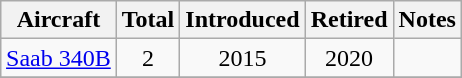<table class="wikitable" style="margin:0.5em auto; text-align:center">
<tr>
<th>Aircraft</th>
<th>Total</th>
<th>Introduced</th>
<th>Retired</th>
<th>Notes</th>
</tr>
<tr>
<td><a href='#'>Saab 340B</a></td>
<td>2</td>
<td>2015</td>
<td>2020</td>
<td></td>
</tr>
<tr>
</tr>
</table>
